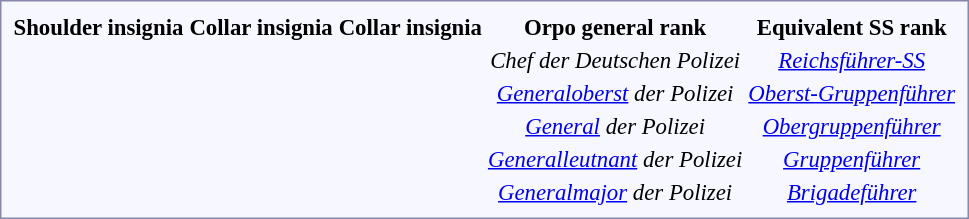<table style="border:1px solid #8888aa; background-color:#f7f8ff; padding:5px; font-size:95%; margin: 0px 12px 12px 0px;">
<tr style="text-align:center;">
<th>Shoulder insignia</th>
<th>Collar insignia</th>
<th>Collar insignia</th>
<th>Orpo general rank</th>
<th>Equivalent SS rank</th>
</tr>
<tr style="text-align:center;">
<td></td>
<td colspan=2></td>
<td><em>Chef der Deutschen Polizei</em></td>
<td><em><a href='#'>Reichsführer-SS</a></em></td>
</tr>
<tr style="text-align:center;">
<td></td>
<td rowspan=4></td>
<td></td>
<td><em><a href='#'>Generaloberst</a> der Polizei</em></td>
<td><em> <a href='#'>Oberst-Gruppenführer</a></em></td>
</tr>
<tr style="text-align:center;">
<td></td>
<td></td>
<td><em><a href='#'>General</a> der Polizei</em></td>
<td><em><a href='#'>Obergruppenführer</a></em></td>
</tr>
<tr style="text-align:center;">
<td></td>
<td></td>
<td><em><a href='#'>Generalleutnant</a> der Polizei</em></td>
<td><em><a href='#'>Gruppenführer</a></em></td>
</tr>
<tr style="text-align:center;">
<td></td>
<td></td>
<td><em><a href='#'>Generalmajor</a> der Polizei</em></td>
<td><em><a href='#'>Brigadeführer</a></em></td>
</tr>
</table>
